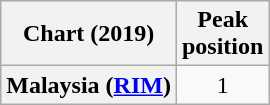<table class="wikitable plainrowheaders" style="text-align:center">
<tr>
<th scope="col">Chart (2019)</th>
<th scope="col">Peak<br>position</th>
</tr>
<tr>
<th scope="row">Malaysia  (<a href='#'>RIM</a>)</th>
<td>1</td>
</tr>
</table>
